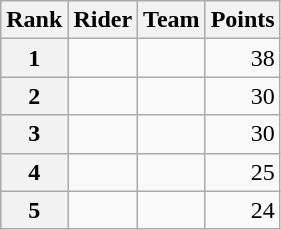<table class="wikitable">
<tr>
<th scope="col">Rank</th>
<th scope="col">Rider</th>
<th scope="col">Team</th>
<th scope="col">Points</th>
</tr>
<tr>
<th scope="row">1</th>
<td></td>
<td></td>
<td style="text-align:right;">38</td>
</tr>
<tr>
<th scope="row">2</th>
<td></td>
<td></td>
<td style="text-align:right;">30</td>
</tr>
<tr>
<th scope="row">3</th>
<td></td>
<td></td>
<td style="text-align:right;">30</td>
</tr>
<tr>
<th scope="row">4</th>
<td> </td>
<td></td>
<td style="text-align:right;">25</td>
</tr>
<tr>
<th scope="row">5</th>
<td></td>
<td></td>
<td style="text-align:right;">24</td>
</tr>
</table>
